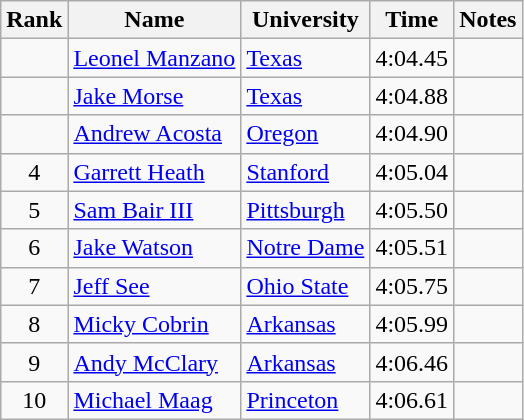<table class="wikitable sortable" style="text-align:center">
<tr>
<th>Rank</th>
<th>Name</th>
<th>University</th>
<th>Time</th>
<th>Notes</th>
</tr>
<tr>
<td></td>
<td align=left><a href='#'>Leonel Manzano</a></td>
<td align=left><a href='#'>Texas</a></td>
<td>4:04.45</td>
<td></td>
</tr>
<tr>
<td></td>
<td align=left><a href='#'>Jake Morse</a></td>
<td align="left"><a href='#'>Texas</a></td>
<td>4:04.88</td>
<td></td>
</tr>
<tr>
<td></td>
<td align=left><a href='#'>Andrew Acosta</a></td>
<td align="left"><a href='#'>Oregon</a></td>
<td>4:04.90</td>
<td></td>
</tr>
<tr>
<td>4</td>
<td align=left><a href='#'>Garrett Heath</a></td>
<td align=left><a href='#'>Stanford</a></td>
<td>4:05.04</td>
<td></td>
</tr>
<tr>
<td>5</td>
<td align=left><a href='#'>Sam Bair III</a></td>
<td align="left"><a href='#'>Pittsburgh</a></td>
<td>4:05.50</td>
<td></td>
</tr>
<tr>
<td>6</td>
<td align=left><a href='#'>Jake Watson</a></td>
<td align="left"><a href='#'>Notre Dame</a></td>
<td>4:05.51</td>
<td></td>
</tr>
<tr>
<td>7</td>
<td align=left><a href='#'>Jeff See</a></td>
<td align="left"><a href='#'>Ohio State</a></td>
<td>4:05.75</td>
<td></td>
</tr>
<tr>
<td>8</td>
<td align=left><a href='#'>Micky Cobrin</a></td>
<td align="left"><a href='#'>Arkansas</a></td>
<td>4:05.99</td>
<td></td>
</tr>
<tr>
<td>9</td>
<td align=left><a href='#'>Andy McClary</a></td>
<td align="left"><a href='#'>Arkansas</a></td>
<td>4:06.46</td>
<td></td>
</tr>
<tr>
<td>10</td>
<td align=left><a href='#'>Michael Maag</a></td>
<td align="left"><a href='#'>Princeton</a></td>
<td>4:06.61</td>
<td></td>
</tr>
</table>
